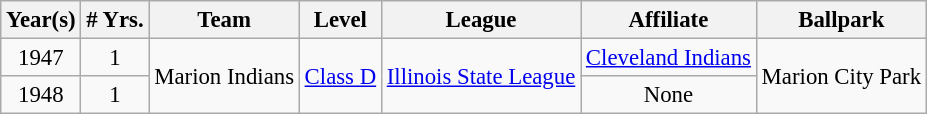<table class="wikitable" style="text-align:center; font-size: 95%;">
<tr>
<th>Year(s)</th>
<th># Yrs.</th>
<th>Team</th>
<th>Level</th>
<th>League</th>
<th>Affiliate</th>
<th>Ballpark</th>
</tr>
<tr>
<td>1947</td>
<td>1</td>
<td rowspan=2>Marion Indians</td>
<td rowspan=2><a href='#'>Class D</a></td>
<td rowspan=2><a href='#'>Illinois State League</a></td>
<td><a href='#'>Cleveland Indians</a></td>
<td rowspan=2>Marion City Park</td>
</tr>
<tr>
<td>1948</td>
<td>1</td>
<td>None</td>
</tr>
</table>
